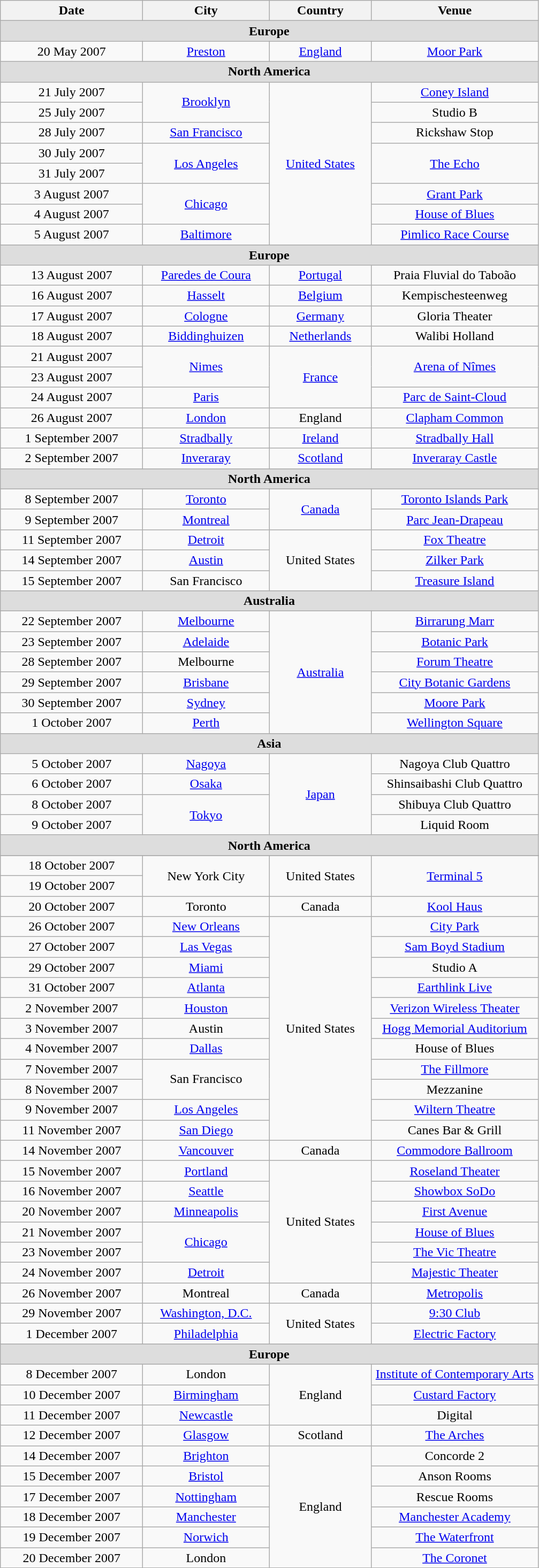<table class="wikitable" style="text-align: center">
<tr>
<th style="width:170px;">Date</th>
<th style="width:150px;">City</th>
<th style="width:120px;">Country</th>
<th style="width:200px;">Venue</th>
</tr>
<tr bgcolor="#DDDDDD">
<td colspan="4"><strong>Europe</strong></td>
</tr>
<tr>
<td>20 May 2007</td>
<td><a href='#'>Preston</a></td>
<td><a href='#'>England</a></td>
<td><a href='#'>Moor Park</a></td>
</tr>
<tr bgcolor="#DDDDDD">
<td colspan="4"><strong>North America</strong></td>
</tr>
<tr>
<td>21 July 2007</td>
<td rowspan="2"><a href='#'>Brooklyn</a></td>
<td rowspan="8"><a href='#'>United States</a></td>
<td><a href='#'>Coney Island</a></td>
</tr>
<tr>
<td>25 July 2007</td>
<td>Studio B</td>
</tr>
<tr>
<td>28 July 2007</td>
<td><a href='#'>San Francisco</a></td>
<td>Rickshaw Stop</td>
</tr>
<tr>
<td>30 July 2007</td>
<td rowspan="2"><a href='#'>Los Angeles</a></td>
<td rowspan="2"><a href='#'>The Echo</a></td>
</tr>
<tr>
<td>31 July 2007</td>
</tr>
<tr>
<td>3 August 2007</td>
<td rowspan="2"><a href='#'>Chicago</a></td>
<td><a href='#'>Grant Park</a></td>
</tr>
<tr>
<td>4 August 2007</td>
<td><a href='#'>House of Blues</a></td>
</tr>
<tr>
<td>5 August 2007</td>
<td><a href='#'>Baltimore</a></td>
<td><a href='#'>Pimlico Race Course</a></td>
</tr>
<tr bgcolor="#DDDDDD">
<td colspan="4"><strong>Europe</strong></td>
</tr>
<tr>
<td>13 August 2007</td>
<td><a href='#'>Paredes de Coura</a></td>
<td><a href='#'>Portugal</a></td>
<td>Praia Fluvial do Taboão</td>
</tr>
<tr>
<td>16 August 2007</td>
<td><a href='#'>Hasselt</a></td>
<td><a href='#'>Belgium</a></td>
<td>Kempischesteenweg</td>
</tr>
<tr>
<td>17 August 2007</td>
<td><a href='#'>Cologne</a></td>
<td><a href='#'>Germany</a></td>
<td>Gloria Theater</td>
</tr>
<tr>
<td>18 August 2007</td>
<td><a href='#'>Biddinghuizen</a></td>
<td><a href='#'>Netherlands</a></td>
<td>Walibi Holland</td>
</tr>
<tr>
<td>21 August 2007</td>
<td rowspan="2"><a href='#'>Nimes</a></td>
<td rowspan="3"><a href='#'>France</a></td>
<td rowspan="2"><a href='#'>Arena of Nîmes</a></td>
</tr>
<tr>
<td>23 August 2007</td>
</tr>
<tr>
<td>24 August 2007</td>
<td><a href='#'>Paris</a></td>
<td><a href='#'>Parc de Saint-Cloud</a></td>
</tr>
<tr>
<td>26 August 2007</td>
<td><a href='#'>London</a></td>
<td>England</td>
<td><a href='#'>Clapham Common</a></td>
</tr>
<tr>
<td>1 September 2007</td>
<td><a href='#'>Stradbally</a></td>
<td><a href='#'>Ireland</a></td>
<td><a href='#'>Stradbally Hall</a></td>
</tr>
<tr>
<td>2 September 2007</td>
<td><a href='#'>Inveraray</a></td>
<td><a href='#'>Scotland</a></td>
<td><a href='#'>Inveraray Castle</a></td>
</tr>
<tr bgcolor="#DDDDDD">
<td colspan="4"><strong>North America</strong></td>
</tr>
<tr>
<td>8 September 2007</td>
<td><a href='#'>Toronto</a></td>
<td rowspan="2"><a href='#'>Canada</a></td>
<td><a href='#'>Toronto Islands Park</a></td>
</tr>
<tr>
<td>9 September 2007</td>
<td><a href='#'>Montreal</a></td>
<td><a href='#'>Parc Jean-Drapeau</a></td>
</tr>
<tr>
<td>11 September 2007</td>
<td><a href='#'>Detroit</a></td>
<td rowspan="3">United States</td>
<td><a href='#'>Fox Theatre</a></td>
</tr>
<tr>
<td>14 September 2007</td>
<td><a href='#'>Austin</a></td>
<td><a href='#'>Zilker Park</a></td>
</tr>
<tr>
<td>15 September 2007</td>
<td>San Francisco</td>
<td><a href='#'>Treasure Island</a></td>
</tr>
<tr bgcolor="#DDDDDD">
<td colspan=6 align=center><strong>Australia</strong></td>
</tr>
<tr>
<td>22 September 2007</td>
<td><a href='#'>Melbourne</a></td>
<td rowspan="6"><a href='#'>Australia</a></td>
<td><a href='#'>Birrarung Marr</a></td>
</tr>
<tr>
<td>23 September 2007</td>
<td><a href='#'>Adelaide</a></td>
<td><a href='#'>Botanic Park</a></td>
</tr>
<tr>
<td>28 September 2007</td>
<td>Melbourne</td>
<td><a href='#'>Forum Theatre</a></td>
</tr>
<tr>
<td>29 September 2007</td>
<td><a href='#'>Brisbane</a></td>
<td><a href='#'>City Botanic Gardens</a></td>
</tr>
<tr>
<td>30 September 2007</td>
<td><a href='#'>Sydney</a></td>
<td><a href='#'>Moore Park</a></td>
</tr>
<tr>
<td>1 October 2007</td>
<td><a href='#'>Perth</a></td>
<td><a href='#'>Wellington Square</a></td>
</tr>
<tr bgcolor="#DDDDDD">
<td colspan=6 align=center><strong>Asia</strong></td>
</tr>
<tr>
<td>5 October 2007</td>
<td><a href='#'>Nagoya</a></td>
<td rowspan="4"><a href='#'>Japan</a></td>
<td>Nagoya Club Quattro</td>
</tr>
<tr>
<td>6 October 2007</td>
<td><a href='#'>Osaka</a></td>
<td>Shinsaibashi Club Quattro</td>
</tr>
<tr>
<td>8 October 2007</td>
<td rowspan="2"><a href='#'>Tokyo</a></td>
<td>Shibuya Club Quattro</td>
</tr>
<tr>
<td>9 October 2007</td>
<td>Liquid Room</td>
</tr>
<tr bgcolor="#DDDDDD">
<td colspan="4"><strong>North America</strong></td>
</tr>
<tr bgcolor="#CCCCCC">
</tr>
<tr>
<td>18 October 2007</td>
<td rowspan="2">New York City</td>
<td rowspan="2">United States</td>
<td rowspan="2"><a href='#'>Terminal 5</a></td>
</tr>
<tr>
<td>19 October 2007</td>
</tr>
<tr>
<td>20 October 2007</td>
<td>Toronto</td>
<td>Canada</td>
<td><a href='#'>Kool Haus</a></td>
</tr>
<tr>
<td>26 October 2007</td>
<td><a href='#'>New Orleans</a></td>
<td rowspan="11">United States</td>
<td><a href='#'>City Park</a></td>
</tr>
<tr>
<td>27 October 2007</td>
<td><a href='#'>Las Vegas</a></td>
<td><a href='#'>Sam Boyd Stadium</a></td>
</tr>
<tr>
<td>29 October 2007</td>
<td><a href='#'>Miami</a></td>
<td>Studio A</td>
</tr>
<tr>
<td>31 October 2007</td>
<td><a href='#'>Atlanta</a></td>
<td><a href='#'>Earthlink Live</a></td>
</tr>
<tr>
<td>2 November 2007</td>
<td><a href='#'>Houston</a></td>
<td><a href='#'>Verizon Wireless Theater</a></td>
</tr>
<tr>
<td>3 November 2007</td>
<td>Austin</td>
<td><a href='#'>Hogg Memorial Auditorium</a></td>
</tr>
<tr>
<td>4 November 2007</td>
<td><a href='#'>Dallas</a></td>
<td>House of Blues</td>
</tr>
<tr>
<td>7 November 2007</td>
<td rowspan="2">San Francisco</td>
<td><a href='#'>The Fillmore</a></td>
</tr>
<tr>
<td>8 November 2007</td>
<td>Mezzanine</td>
</tr>
<tr>
<td>9 November 2007</td>
<td><a href='#'>Los Angeles</a></td>
<td><a href='#'>Wiltern Theatre</a></td>
</tr>
<tr>
<td>11 November 2007</td>
<td><a href='#'>San Diego</a></td>
<td>Canes Bar & Grill</td>
</tr>
<tr>
<td>14 November 2007</td>
<td><a href='#'>Vancouver</a></td>
<td>Canada</td>
<td><a href='#'>Commodore Ballroom</a></td>
</tr>
<tr>
<td>15 November 2007</td>
<td><a href='#'>Portland</a></td>
<td rowspan="6">United States</td>
<td><a href='#'>Roseland Theater</a></td>
</tr>
<tr>
<td>16 November 2007</td>
<td><a href='#'>Seattle</a></td>
<td><a href='#'>Showbox SoDo</a></td>
</tr>
<tr>
<td>20 November 2007</td>
<td><a href='#'>Minneapolis</a></td>
<td><a href='#'>First Avenue</a></td>
</tr>
<tr>
<td>21 November 2007</td>
<td rowspan="2"><a href='#'>Chicago</a></td>
<td><a href='#'>House of Blues</a></td>
</tr>
<tr>
<td>23 November 2007</td>
<td><a href='#'>The Vic Theatre</a></td>
</tr>
<tr>
<td>24 November 2007</td>
<td><a href='#'>Detroit</a></td>
<td><a href='#'>Majestic Theater</a></td>
</tr>
<tr>
<td>26 November 2007</td>
<td>Montreal</td>
<td>Canada</td>
<td><a href='#'>Metropolis</a></td>
</tr>
<tr>
<td>29 November 2007</td>
<td><a href='#'>Washington, D.C.</a></td>
<td rowspan="2">United States</td>
<td><a href='#'>9:30 Club</a></td>
</tr>
<tr>
<td>1 December 2007</td>
<td><a href='#'>Philadelphia</a></td>
<td><a href='#'>Electric Factory</a></td>
</tr>
<tr bgcolor="#DDDDDD">
<td colspan="4"><strong>Europe</strong></td>
</tr>
<tr>
<td>8 December 2007</td>
<td>London</td>
<td rowspan="3">England</td>
<td><a href='#'>Institute of Contemporary Arts</a></td>
</tr>
<tr>
<td>10 December 2007</td>
<td><a href='#'>Birmingham</a></td>
<td><a href='#'>Custard Factory</a></td>
</tr>
<tr>
<td>11 December 2007</td>
<td><a href='#'>Newcastle</a></td>
<td>Digital</td>
</tr>
<tr>
<td>12 December 2007</td>
<td><a href='#'>Glasgow</a></td>
<td>Scotland</td>
<td><a href='#'>The Arches</a></td>
</tr>
<tr>
<td>14 December 2007</td>
<td><a href='#'>Brighton</a></td>
<td rowspan="6">England</td>
<td>Concorde 2</td>
</tr>
<tr>
<td>15 December 2007</td>
<td><a href='#'>Bristol</a></td>
<td>Anson Rooms</td>
</tr>
<tr>
<td>17 December 2007</td>
<td><a href='#'>Nottingham</a></td>
<td>Rescue Rooms</td>
</tr>
<tr>
<td>18 December 2007</td>
<td><a href='#'>Manchester</a></td>
<td><a href='#'>Manchester Academy</a></td>
</tr>
<tr>
<td>19 December 2007</td>
<td><a href='#'>Norwich</a></td>
<td><a href='#'>The Waterfront</a></td>
</tr>
<tr>
<td>20 December 2007</td>
<td>London</td>
<td><a href='#'>The Coronet</a></td>
</tr>
</table>
